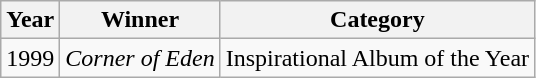<table class="wikitable">
<tr>
<th>Year</th>
<th>Winner</th>
<th>Category</th>
</tr>
<tr>
<td>1999</td>
<td><em>Corner of Eden</em></td>
<td>Inspirational Album of the Year</td>
</tr>
</table>
